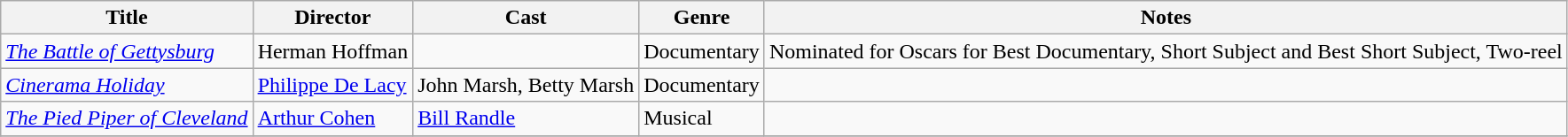<table class="wikitable sortable">
<tr>
<th>Title</th>
<th>Director</th>
<th>Cast</th>
<th>Genre</th>
<th>Notes</th>
</tr>
<tr>
<td><em><a href='#'>The Battle of Gettysburg</a></em></td>
<td>Herman Hoffman</td>
<td></td>
<td>Documentary</td>
<td>Nominated for Oscars for Best Documentary, Short Subject and Best Short Subject, Two-reel</td>
</tr>
<tr>
<td><em><a href='#'>Cinerama Holiday</a></em></td>
<td><a href='#'>Philippe De Lacy</a></td>
<td>John Marsh, Betty Marsh</td>
<td>Documentary</td>
<td></td>
</tr>
<tr>
<td><em><a href='#'>The Pied Piper of Cleveland</a></em></td>
<td><a href='#'>Arthur Cohen</a></td>
<td><a href='#'>Bill Randle</a></td>
<td>Musical</td>
<td></td>
</tr>
<tr>
</tr>
</table>
